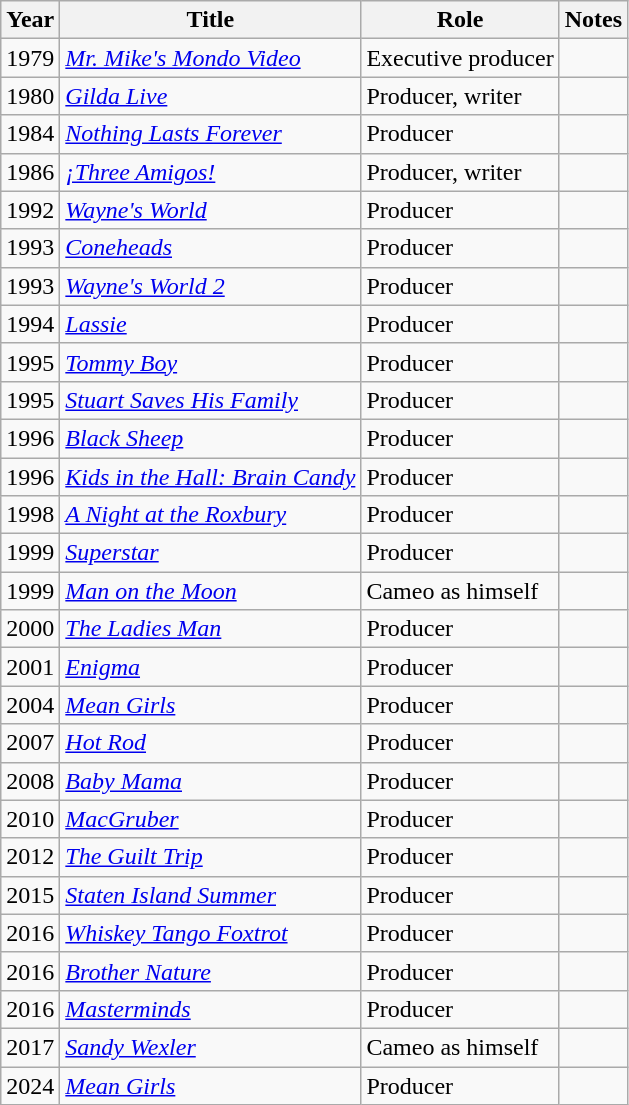<table class="wikitable sortable">
<tr>
<th>Year</th>
<th>Title</th>
<th>Role</th>
<th class="unsortable">Notes</th>
</tr>
<tr>
<td>1979</td>
<td><em><a href='#'>Mr. Mike's Mondo Video</a></em></td>
<td>Executive producer</td>
<td></td>
</tr>
<tr>
<td>1980</td>
<td><em><a href='#'>Gilda Live</a></em></td>
<td>Producer, writer</td>
<td></td>
</tr>
<tr>
<td>1984</td>
<td><em><a href='#'>Nothing Lasts Forever</a></em></td>
<td>Producer</td>
<td></td>
</tr>
<tr>
<td>1986</td>
<td><em><a href='#'>¡Three Amigos!</a></em></td>
<td>Producer, writer</td>
<td></td>
</tr>
<tr>
<td>1992</td>
<td><em><a href='#'>Wayne's World</a></em></td>
<td>Producer</td>
<td></td>
</tr>
<tr>
<td>1993</td>
<td><em><a href='#'>Coneheads</a></em></td>
<td>Producer</td>
<td></td>
</tr>
<tr>
<td>1993</td>
<td><em><a href='#'>Wayne's World 2</a></em></td>
<td>Producer</td>
<td></td>
</tr>
<tr>
<td>1994</td>
<td><em><a href='#'>Lassie</a></em></td>
<td>Producer</td>
<td></td>
</tr>
<tr>
<td>1995</td>
<td><em><a href='#'>Tommy Boy</a></em></td>
<td>Producer</td>
<td></td>
</tr>
<tr>
<td>1995</td>
<td><em><a href='#'>Stuart Saves His Family</a></em></td>
<td>Producer</td>
<td></td>
</tr>
<tr>
<td>1996</td>
<td><em><a href='#'>Black Sheep</a></em></td>
<td>Producer</td>
<td></td>
</tr>
<tr>
<td>1996</td>
<td><em><a href='#'>Kids in the Hall: Brain Candy</a></em></td>
<td>Producer</td>
<td></td>
</tr>
<tr>
<td>1998</td>
<td data-sort-value="Night at the Roxbury, A"><em><a href='#'>A Night at the Roxbury</a></em></td>
<td>Producer</td>
<td></td>
</tr>
<tr>
<td>1999</td>
<td><em><a href='#'>Superstar</a></em></td>
<td>Producer</td>
<td></td>
</tr>
<tr>
<td>1999</td>
<td><em><a href='#'>Man on the Moon</a></em></td>
<td>Cameo as himself</td>
<td></td>
</tr>
<tr>
<td>2000</td>
<td data-sort-value="Ladies Man, The"><em><a href='#'>The Ladies Man</a></em></td>
<td>Producer</td>
<td></td>
</tr>
<tr>
<td>2001</td>
<td><em><a href='#'>Enigma</a></em></td>
<td>Producer</td>
<td></td>
</tr>
<tr>
<td>2004</td>
<td><em><a href='#'>Mean Girls</a></em></td>
<td>Producer</td>
<td></td>
</tr>
<tr>
<td>2007</td>
<td><em><a href='#'>Hot Rod</a></em></td>
<td>Producer</td>
<td></td>
</tr>
<tr>
<td>2008</td>
<td><em><a href='#'>Baby Mama</a></em></td>
<td>Producer</td>
<td></td>
</tr>
<tr>
<td>2010</td>
<td><em><a href='#'>MacGruber</a></em></td>
<td>Producer</td>
<td></td>
</tr>
<tr>
<td>2012</td>
<td data-sort-value="Guilt Trip, The"><em><a href='#'>The Guilt Trip</a></em></td>
<td>Producer</td>
<td></td>
</tr>
<tr>
<td>2015</td>
<td><em><a href='#'>Staten Island Summer</a></em></td>
<td>Producer</td>
<td></td>
</tr>
<tr>
<td>2016</td>
<td><em><a href='#'>Whiskey Tango Foxtrot</a></em></td>
<td>Producer</td>
<td></td>
</tr>
<tr>
<td>2016</td>
<td><em><a href='#'>Brother Nature</a></em></td>
<td>Producer</td>
<td></td>
</tr>
<tr>
<td>2016</td>
<td><em><a href='#'>Masterminds</a></em></td>
<td>Producer</td>
<td></td>
</tr>
<tr>
<td>2017</td>
<td><em><a href='#'>Sandy Wexler</a></em></td>
<td>Cameo as himself</td>
<td></td>
</tr>
<tr>
<td>2024</td>
<td><em><a href='#'>Mean Girls</a></em></td>
<td>Producer</td>
<td></td>
</tr>
</table>
